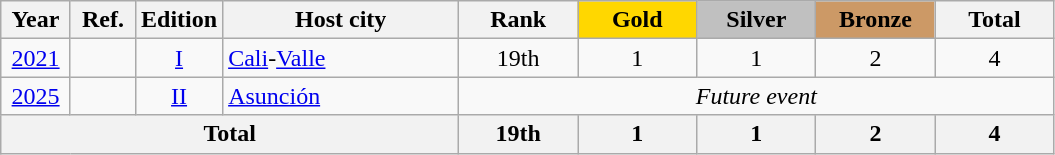<table class="wikitable sortable" style="text-align:center;">
<tr>
<th scope="col"> Year </th>
<th scope="col" class="unsortable"> Ref. </th>
<th scope="col">Edition</th>
<th scope="col" style="width:150px;">Host city</th>
<th scope="col" style="width:4.5em;"> Rank </th>
<th scope="col" style="width:4.5em; background:gold">Gold</th>
<th scope="col" style="width:4.5em; background:silver">Silver</th>
<th scope="col" style="width:4.5em; background:#cc9966">Bronze</th>
<th scope="col" style="width:4.5em;">Total</th>
</tr>
<tr>
<td><a href='#'>2021</a></td>
<td></td>
<td><a href='#'>I</a></td>
<td align=left> <a href='#'>Cali</a>-<a href='#'>Valle</a></td>
<td>19th</td>
<td>1</td>
<td>1</td>
<td>2</td>
<td>4</td>
</tr>
<tr>
<td><a href='#'>2025</a></td>
<td></td>
<td><a href='#'>II</a></td>
<td align=left> <a href='#'>Asunción</a></td>
<td colspan=5 style="text-align:center"><em>Future event</em></td>
</tr>
<tr class="sortbottom">
<th colspan=4>Total</th>
<th>19th</th>
<th>1</th>
<th>1</th>
<th>2</th>
<th>4</th>
</tr>
</table>
